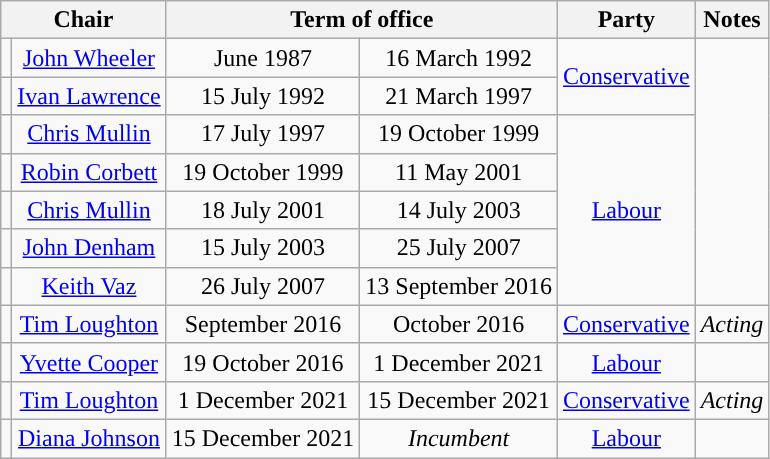<table class="wikitable" style="text-align:center">
<tr>
<th colspan="2">Chair</th>
<th colspan="2">Term of office</th>
<th>Party</th>
<th>Notes</th>
</tr>
<tr>
<td style="color:inherit;background-color: "></td>
<td><a href='#'>John Wheeler</a></td>
<td>June 1987</td>
<td>16 March 1992</td>
<td rowspan="2"><a href='#'>Conservative</a></td>
<td rowspan="7"></td>
</tr>
<tr>
<td style="color:inherit;background-color: "></td>
<td><a href='#'>Ivan Lawrence</a></td>
<td>15 July 1992</td>
<td>21 March 1997</td>
</tr>
<tr>
<td style="color:inherit;background-color: "></td>
<td><a href='#'>Chris Mullin</a></td>
<td>17 July 1997</td>
<td>19 October 1999</td>
<td rowspan="5"><a href='#'>Labour</a></td>
</tr>
<tr>
<td style="color:inherit;background-color: "></td>
<td><a href='#'>Robin Corbett</a></td>
<td>19 October 1999</td>
<td>11 May 2001</td>
</tr>
<tr>
<td style="color:inherit;background-color: "></td>
<td><a href='#'>Chris Mullin</a></td>
<td>18 July 2001</td>
<td>14 July 2003</td>
</tr>
<tr>
<td style="color:inherit;background-color: "></td>
<td><a href='#'>John Denham</a></td>
<td>15 July 2003</td>
<td>25 July 2007</td>
</tr>
<tr>
<td style="color:inherit;background-color: "></td>
<td><a href='#'>Keith Vaz</a></td>
<td>26 July 2007</td>
<td>13 September 2016</td>
</tr>
<tr>
<td style="color:inherit;background-color: "></td>
<td><a href='#'>Tim Loughton</a></td>
<td>September 2016</td>
<td>October 2016</td>
<td><a href='#'>Conservative</a></td>
<td><em>Acting</em></td>
</tr>
<tr>
<td style="color:inherit;background-color: "></td>
<td><a href='#'>Yvette Cooper</a></td>
<td>19 October 2016</td>
<td>1 December 2021</td>
<td><a href='#'>Labour</a></td>
<td></td>
</tr>
<tr>
<td style="color:inherit;background-color: "></td>
<td><a href='#'>Tim Loughton</a></td>
<td>1 December 2021</td>
<td>15 December 2021</td>
<td><a href='#'>Conservative</a></td>
<td><em>Acting</em></td>
</tr>
<tr>
<td style="color:inherit;background-color: "></td>
<td><a href='#'>Diana Johnson</a></td>
<td>15 December 2021</td>
<td><em>Incumbent</em></td>
<td><a href='#'>Labour</a></td>
<td></td>
</tr>
</table>
